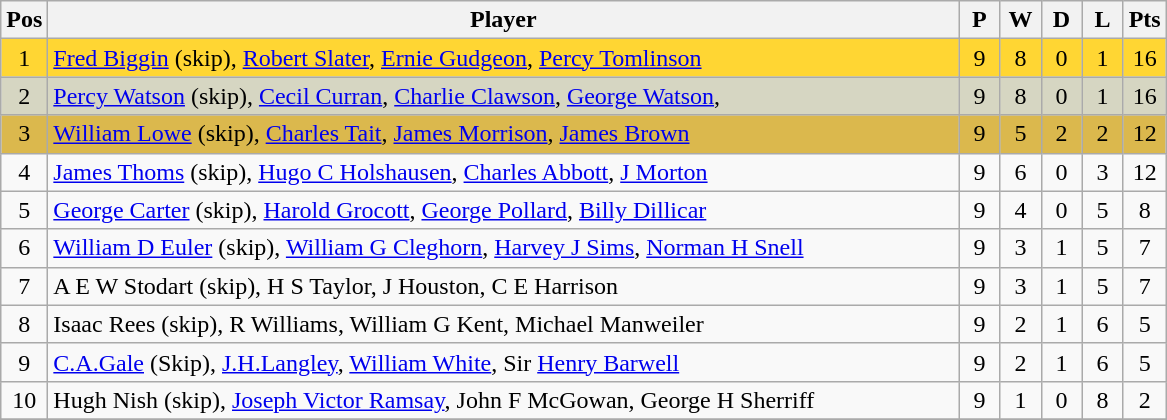<table class="wikitable" style="font-size: 100%">
<tr>
<th width=20>Pos</th>
<th width=600>Player</th>
<th width=20>P</th>
<th width=20>W</th>
<th width=20>D</th>
<th width=20>L</th>
<th width=20>Pts</th>
</tr>
<tr align=center style="background: #FFD633;">
<td>1</td>
<td align="left"> <a href='#'>Fred Biggin</a> (skip), <a href='#'>Robert Slater</a>, <a href='#'>Ernie Gudgeon</a>, <a href='#'>Percy Tomlinson</a></td>
<td>9</td>
<td>8</td>
<td>0</td>
<td>1</td>
<td>16</td>
</tr>
<tr align=center style="background: #D6D6C2;">
<td>2</td>
<td align="left"> <a href='#'>Percy Watson</a> (skip), <a href='#'>Cecil Curran</a>, <a href='#'>Charlie Clawson</a>, <a href='#'>George Watson</a>,</td>
<td>9</td>
<td>8</td>
<td>0</td>
<td>1</td>
<td>16</td>
</tr>
<tr align=center style="background: #DBB84D;">
<td>3</td>
<td align="left"> <a href='#'>William Lowe</a> (skip), <a href='#'>Charles Tait</a>, <a href='#'>James Morrison</a>, <a href='#'>James Brown</a></td>
<td>9</td>
<td>5</td>
<td>2</td>
<td>2</td>
<td>12</td>
</tr>
<tr align=center>
<td>4</td>
<td align="left"> <a href='#'>James Thoms</a> (skip), <a href='#'>Hugo C Holshausen</a>, <a href='#'>Charles Abbott</a>, <a href='#'>J Morton</a></td>
<td>9</td>
<td>6</td>
<td>0</td>
<td>3</td>
<td>12</td>
</tr>
<tr align=center>
<td>5</td>
<td align="left"> <a href='#'>George Carter</a> (skip), <a href='#'>Harold Grocott</a>, <a href='#'>George Pollard</a>, <a href='#'>Billy Dillicar</a></td>
<td>9</td>
<td>4</td>
<td>0</td>
<td>5</td>
<td>8</td>
</tr>
<tr align=center>
<td>6</td>
<td align="left"> <a href='#'>William D Euler</a> (skip), <a href='#'>William G Cleghorn</a>, <a href='#'>Harvey J Sims</a>, <a href='#'>Norman H Snell</a></td>
<td>9</td>
<td>3</td>
<td>1</td>
<td>5</td>
<td>7</td>
</tr>
<tr align=center>
<td>7</td>
<td align="left"> A E W Stodart (skip), H S Taylor, J Houston, C E Harrison</td>
<td>9</td>
<td>3</td>
<td>1</td>
<td>5</td>
<td>7</td>
</tr>
<tr align=center>
<td>8</td>
<td align="left"> Isaac Rees (skip), R Williams, William G Kent, Michael Manweiler</td>
<td>9</td>
<td>2</td>
<td>1</td>
<td>6</td>
<td>5</td>
</tr>
<tr align=center>
<td>9</td>
<td align="left"> <a href='#'>C.A.Gale</a> (Skip), <a href='#'>J.H.Langley</a>, <a href='#'>William White</a>, Sir <a href='#'>Henry Barwell</a></td>
<td>9</td>
<td>2</td>
<td>1</td>
<td>6</td>
<td>5</td>
</tr>
<tr align=center>
<td>10</td>
<td align="left"> Hugh Nish (skip), <a href='#'>Joseph Victor Ramsay</a>, John F McGowan, George H Sherriff</td>
<td>9</td>
<td>1</td>
<td>0</td>
<td>8</td>
<td>2</td>
</tr>
<tr align=center>
</tr>
</table>
